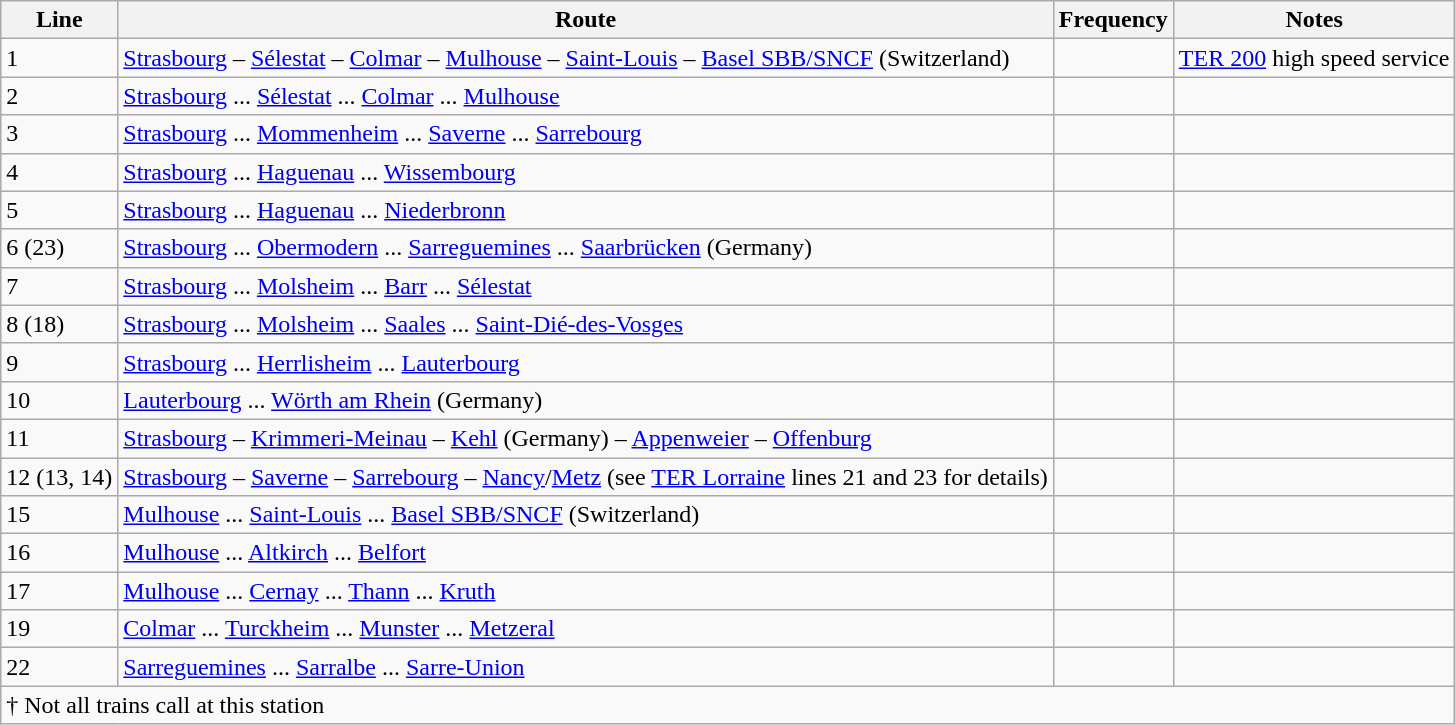<table class="wikitable vatop">
<tr>
<th>Line</th>
<th>Route</th>
<th>Frequency</th>
<th>Notes</th>
</tr>
<tr>
<td>1</td>
<td><a href='#'>Strasbourg</a> – <a href='#'>Sélestat</a> – <a href='#'>Colmar</a> – <a href='#'>Mulhouse</a> – <a href='#'>Saint-Louis</a> – <a href='#'>Basel SBB/SNCF</a> (Switzerland)</td>
<td></td>
<td><a href='#'>TER 200</a> high speed service</td>
</tr>
<tr>
<td>2</td>
<td><a href='#'>Strasbourg</a> ... <a href='#'>Sélestat</a> ... <a href='#'>Colmar</a> ... <a href='#'>Mulhouse</a></td>
<td></td>
<td></td>
</tr>
<tr>
<td>3</td>
<td><a href='#'>Strasbourg</a> ... <a href='#'>Mommenheim</a> ... <a href='#'>Saverne</a> ... <a href='#'>Sarrebourg</a></td>
<td></td>
<td></td>
</tr>
<tr>
<td>4</td>
<td><a href='#'>Strasbourg</a> ... <a href='#'>Haguenau</a> ... <a href='#'>Wissembourg</a></td>
<td></td>
<td></td>
</tr>
<tr>
<td>5</td>
<td><a href='#'>Strasbourg</a> ... <a href='#'>Haguenau</a> ... <a href='#'>Niederbronn</a></td>
<td></td>
<td></td>
</tr>
<tr>
<td>6 (23)</td>
<td><a href='#'>Strasbourg</a> ... <a href='#'>Obermodern</a> ... <a href='#'>Sarreguemines</a> ... <a href='#'>Saarbrücken</a> (Germany)</td>
<td></td>
<td></td>
</tr>
<tr>
<td>7</td>
<td><a href='#'>Strasbourg</a> ... <a href='#'>Molsheim</a> ... <a href='#'>Barr</a> ... <a href='#'>Sélestat</a></td>
<td></td>
<td></td>
</tr>
<tr>
<td>8 (18)</td>
<td><a href='#'>Strasbourg</a> ... <a href='#'>Molsheim</a> ... <a href='#'>Saales</a> ... <a href='#'>Saint-Dié-des-Vosges</a></td>
<td></td>
<td></td>
</tr>
<tr>
<td>9</td>
<td><a href='#'>Strasbourg</a> ... <a href='#'>Herrlisheim</a> ... <a href='#'>Lauterbourg</a></td>
<td></td>
<td></td>
</tr>
<tr>
<td>10</td>
<td><a href='#'>Lauterbourg</a> ... <a href='#'>Wörth am Rhein</a> (Germany)</td>
<td></td>
<td></td>
</tr>
<tr>
<td>11</td>
<td><a href='#'>Strasbourg</a> – <a href='#'>Krimmeri-Meinau</a> – <a href='#'>Kehl</a> (Germany) – <a href='#'>Appenweier</a> – <a href='#'>Offenburg</a></td>
<td></td>
<td></td>
</tr>
<tr>
<td>12 (13, 14)</td>
<td><a href='#'>Strasbourg</a> – <a href='#'>Saverne</a> – <a href='#'>Sarrebourg</a> – <a href='#'>Nancy</a>/<a href='#'>Metz</a> (see <a href='#'>TER Lorraine</a> lines 21 and 23 for details)</td>
<td></td>
<td></td>
</tr>
<tr>
<td>15</td>
<td><a href='#'>Mulhouse</a> ... <a href='#'>Saint-Louis</a> ... <a href='#'>Basel SBB/SNCF</a> (Switzerland)</td>
<td></td>
<td></td>
</tr>
<tr>
<td>16</td>
<td><a href='#'>Mulhouse</a> ... <a href='#'>Altkirch</a> ... <a href='#'>Belfort</a></td>
<td></td>
<td></td>
</tr>
<tr>
<td>17</td>
<td><a href='#'>Mulhouse</a> ... <a href='#'>Cernay</a> ... <a href='#'>Thann</a> ... <a href='#'>Kruth</a></td>
<td></td>
<td></td>
</tr>
<tr>
<td>19</td>
<td><a href='#'>Colmar</a> ... <a href='#'>Turckheim</a> ... <a href='#'>Munster</a> ... <a href='#'>Metzeral</a></td>
<td></td>
<td></td>
</tr>
<tr>
<td>22</td>
<td><a href='#'>Sarreguemines</a> ... <a href='#'>Sarralbe</a> ... <a href='#'>Sarre-Union</a></td>
<td></td>
<td></td>
</tr>
<tr>
<td colspan=4>† Not all trains call at this station</td>
</tr>
</table>
